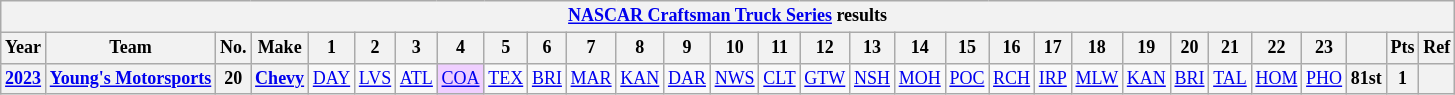<table class="wikitable" style="text-align:center; font-size:75%">
<tr>
<th colspan=30><a href='#'>NASCAR Craftsman Truck Series</a> results</th>
</tr>
<tr>
<th>Year</th>
<th>Team</th>
<th>No.</th>
<th>Make</th>
<th>1</th>
<th>2</th>
<th>3</th>
<th>4</th>
<th>5</th>
<th>6</th>
<th>7</th>
<th>8</th>
<th>9</th>
<th>10</th>
<th>11</th>
<th>12</th>
<th>13</th>
<th>14</th>
<th>15</th>
<th>16</th>
<th>17</th>
<th>18</th>
<th>19</th>
<th>20</th>
<th>21</th>
<th>22</th>
<th>23</th>
<th></th>
<th>Pts</th>
<th>Ref</th>
</tr>
<tr>
<th><a href='#'>2023</a></th>
<th nowrap><a href='#'>Young's Motorsports</a></th>
<th>20</th>
<th><a href='#'>Chevy</a></th>
<td><a href='#'>DAY</a></td>
<td><a href='#'>LVS</a></td>
<td><a href='#'>ATL</a></td>
<td style="background:#EFCFFF;"><a href='#'>COA</a><br></td>
<td><a href='#'>TEX</a></td>
<td><a href='#'>BRI</a></td>
<td><a href='#'>MAR</a></td>
<td><a href='#'>KAN</a></td>
<td><a href='#'>DAR</a></td>
<td><a href='#'>NWS</a></td>
<td><a href='#'>CLT</a></td>
<td><a href='#'>GTW</a></td>
<td><a href='#'>NSH</a></td>
<td><a href='#'>MOH</a></td>
<td><a href='#'>POC</a></td>
<td><a href='#'>RCH</a></td>
<td><a href='#'>IRP</a></td>
<td><a href='#'>MLW</a></td>
<td><a href='#'>KAN</a></td>
<td><a href='#'>BRI</a></td>
<td><a href='#'>TAL</a></td>
<td><a href='#'>HOM</a></td>
<td><a href='#'>PHO</a></td>
<th>81st</th>
<th>1</th>
<th></th>
</tr>
</table>
